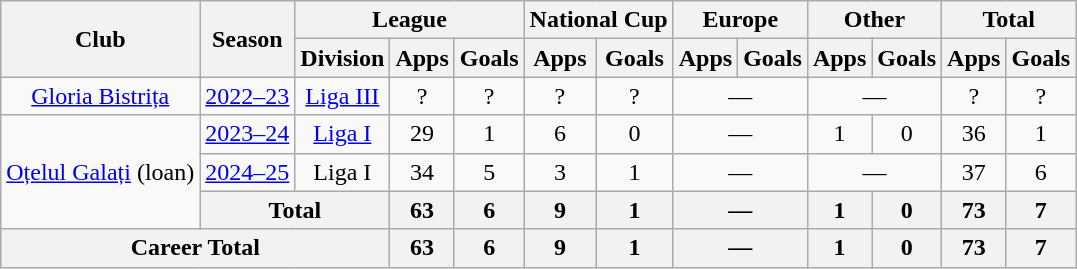<table class=wikitable style=text-align:center>
<tr>
<th rowspan=2>Club</th>
<th rowspan=2>Season</th>
<th colspan=3>League</th>
<th colspan=2>National Cup</th>
<th colspan=2>Europe</th>
<th colspan=2>Other</th>
<th colspan=2>Total</th>
</tr>
<tr>
<th>Division</th>
<th>Apps</th>
<th>Goals</th>
<th>Apps</th>
<th>Goals</th>
<th>Apps</th>
<th>Goals</th>
<th>Apps</th>
<th>Goals</th>
<th>Apps</th>
<th>Goals</th>
</tr>
<tr>
<td rowspan="1"><a href='#'>Gloria Bistrița</a></td>
<td><a href='#'>2022–23</a></td>
<td rowspan="1"><a href='#'>Liga III</a></td>
<td>?</td>
<td>?</td>
<td>?</td>
<td>?</td>
<td colspan=2>—</td>
<td colspan=2>—</td>
<td>?</td>
<td>?</td>
</tr>
<tr>
<td rowspan="3"><a href='#'>Oțelul Galați</a> (loan)</td>
<td><a href='#'>2023–24</a></td>
<td rowspan="1"><a href='#'>Liga I</a></td>
<td>29</td>
<td>1</td>
<td>6</td>
<td>0</td>
<td colspan=2>—</td>
<td>1</td>
<td>0</td>
<td>36</td>
<td>1</td>
</tr>
<tr>
<td><a href='#'>2024–25</a></td>
<td rowspan="1">Liga I</td>
<td>34</td>
<td>5</td>
<td>3</td>
<td>1</td>
<td colspan=2>—</td>
<td colspan=2>—</td>
<td>37</td>
<td>6</td>
</tr>
<tr>
<th colspan="2">Total</th>
<th>63</th>
<th>6</th>
<th>9</th>
<th>1</th>
<th colspan=2>—</th>
<th>1</th>
<th>0</th>
<th>73</th>
<th>7</th>
</tr>
<tr>
<th colspan="3">Career Total</th>
<th>63</th>
<th>6</th>
<th>9</th>
<th>1</th>
<th colspan=2>—</th>
<th>1</th>
<th>0</th>
<th>73</th>
<th>7</th>
</tr>
</table>
